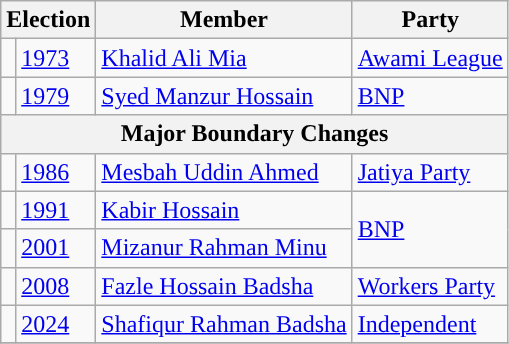<table class="wikitable">
<tr>
<th colspan="2">Election</th>
<th>Member</th>
<th>Party</th>
</tr>
<tr>
<td style="background-color:"></td>
<td><a href='#'>1973</a></td>
<td><a href='#'>Khalid Ali Mia</a></td>
<td><a href='#'>Awami League</a></td>
</tr>
<tr>
<td style="background-color:"></td>
<td><a href='#'>1979</a></td>
<td><a href='#'>Syed Manzur Hossain</a></td>
<td><a href='#'>BNP</a></td>
</tr>
<tr>
<th colspan="4">Major Boundary Changes</th>
</tr>
<tr>
<td style="background-color:"></td>
<td><a href='#'>1986</a></td>
<td><a href='#'>Mesbah Uddin Ahmed</a></td>
<td><a href='#'>Jatiya Party</a></td>
</tr>
<tr>
<td style="background-color:"></td>
<td><a href='#'>1991</a></td>
<td><a href='#'>Kabir Hossain</a></td>
<td rowspan="2"><a href='#'>BNP</a></td>
</tr>
<tr>
<td style="background-color:"></td>
<td><a href='#'>2001</a></td>
<td><a href='#'>Mizanur Rahman Minu</a></td>
</tr>
<tr>
<td style="background-color:"></td>
<td><a href='#'>2008</a></td>
<td><a href='#'>Fazle Hossain Badsha</a></td>
<td><a href='#'>Workers Party</a></td>
</tr>
<tr>
<td></td>
<td><a href='#'>2024</a></td>
<td><a href='#'>Shafiqur Rahman Badsha</a></td>
<td><a href='#'>Independent</a></td>
</tr>
<tr>
</tr>
</table>
